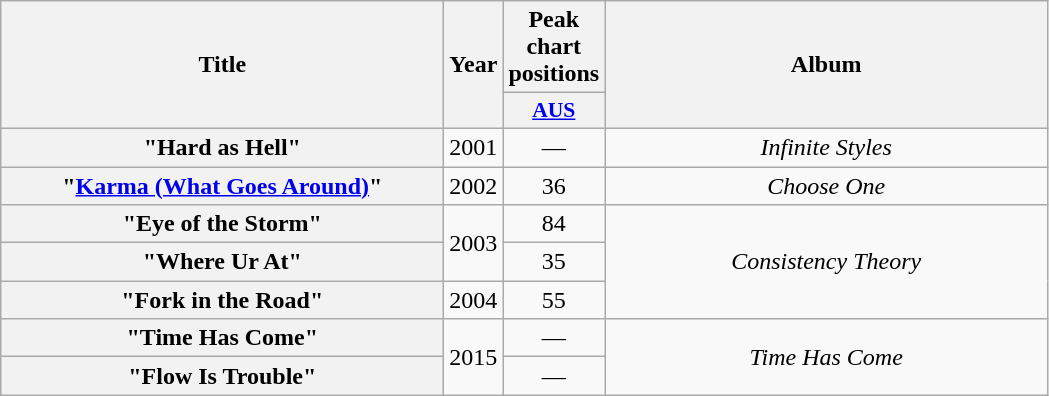<table class="wikitable plainrowheaders" style="text-align:center;">
<tr>
<th scope="col" rowspan="2" style="width:18em;">Title</th>
<th scope="col" rowspan="2" style="width:1em;">Year</th>
<th scope="col" colspan="1">Peak chart positions</th>
<th scope="col" rowspan="2" style="width:18em;">Album</th>
</tr>
<tr>
<th scope="col" style="width:3em; font-size:90%"><a href='#'>AUS</a><br></th>
</tr>
<tr>
<th scope="row">"Hard as Hell"</th>
<td>2001</td>
<td>—</td>
<td><em>Infinite Styles</em></td>
</tr>
<tr>
<th scope="row">"<a href='#'>Karma (What Goes Around)</a>"</th>
<td>2002</td>
<td>36</td>
<td><em>Choose One</em></td>
</tr>
<tr>
<th scope="row">"Eye of the Storm"</th>
<td rowspan="2">2003</td>
<td>84</td>
<td rowspan="3"><em>Consistency Theory</em></td>
</tr>
<tr>
<th scope="row">"Where Ur At"</th>
<td>35</td>
</tr>
<tr>
<th scope="row">"Fork in the Road"</th>
<td>2004</td>
<td>55</td>
</tr>
<tr>
<th scope="row">"Time Has Come"</th>
<td rowspan="2">2015</td>
<td>—</td>
<td rowspan="2"><em>Time Has Come</em></td>
</tr>
<tr>
<th scope="row">"Flow Is Trouble" </th>
<td>—</td>
</tr>
</table>
